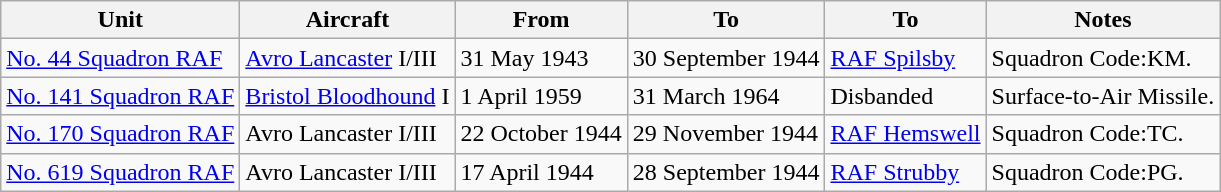<table class="wikitable sortable">
<tr>
<th>Unit</th>
<th>Aircraft</th>
<th>From</th>
<th>To</th>
<th>To</th>
<th>Notes</th>
</tr>
<tr>
<td><a href='#'>No. 44 Squadron RAF</a></td>
<td><a href='#'>Avro Lancaster</a> I/III</td>
<td>31 May 1943</td>
<td>30 September 1944</td>
<td><a href='#'>RAF Spilsby</a></td>
<td>Squadron Code:KM.</td>
</tr>
<tr>
<td><a href='#'>No. 141 Squadron RAF</a></td>
<td><a href='#'>Bristol Bloodhound</a> I</td>
<td>1 April 1959</td>
<td>31 March 1964</td>
<td>Disbanded</td>
<td>Surface-to-Air Missile.</td>
</tr>
<tr>
<td><a href='#'>No. 170 Squadron RAF</a></td>
<td>Avro Lancaster I/III</td>
<td>22 October 1944</td>
<td>29 November 1944</td>
<td><a href='#'>RAF Hemswell</a></td>
<td>Squadron Code:TC.</td>
</tr>
<tr>
<td><a href='#'>No. 619 Squadron RAF</a></td>
<td>Avro Lancaster I/III</td>
<td>17 April 1944</td>
<td>28 September 1944</td>
<td><a href='#'>RAF Strubby</a></td>
<td>Squadron Code:PG.</td>
</tr>
</table>
